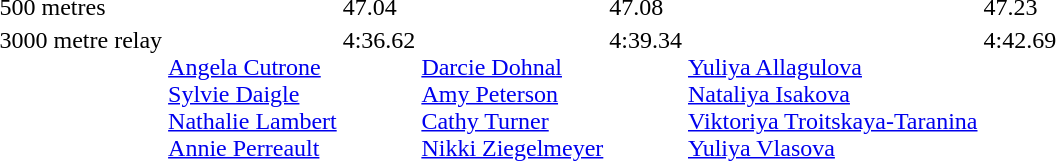<table>
<tr>
<td>500 metres <br> </td>
<td></td>
<td>47.04</td>
<td></td>
<td>47.08</td>
<td></td>
<td>47.23</td>
</tr>
<tr valign="top">
<td>3000 metre relay <br> </td>
<td> <br> <a href='#'>Angela Cutrone</a> <br> <a href='#'>Sylvie Daigle</a> <br> <a href='#'>Nathalie Lambert</a> <br> <a href='#'>Annie Perreault</a></td>
<td>4:36.62</td>
<td> <br> <a href='#'>Darcie Dohnal</a> <br> <a href='#'>Amy Peterson</a> <br> <a href='#'>Cathy Turner</a> <br> <a href='#'>Nikki Ziegelmeyer</a></td>
<td>4:39.34</td>
<td> <br> <a href='#'>Yuliya Allagulova</a> <br> <a href='#'>Nataliya Isakova</a> <br> <a href='#'>Viktoriya Troitskaya-Taranina</a> <br> <a href='#'>Yuliya Vlasova</a></td>
<td>4:42.69</td>
</tr>
</table>
